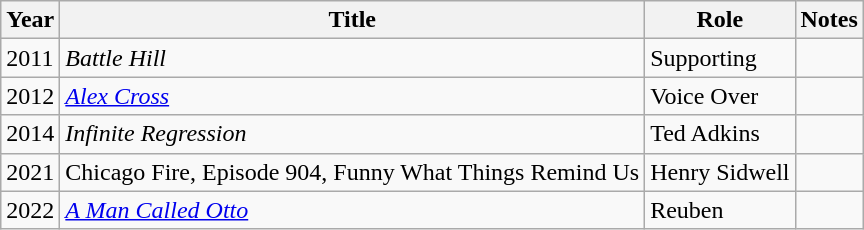<table class="wikitable sortable">
<tr>
<th>Year</th>
<th>Title</th>
<th>Role</th>
<th class="unsortable">Notes</th>
</tr>
<tr>
<td>2011</td>
<td><em>Battle Hill</em></td>
<td>Supporting</td>
<td></td>
</tr>
<tr>
<td>2012</td>
<td><em><a href='#'>Alex Cross</a></em></td>
<td>Voice Over</td>
<td></td>
</tr>
<tr>
<td>2014</td>
<td><em>Infinite Regression</em></td>
<td>Ted Adkins</td>
<td></td>
</tr>
<tr>
<td>2021</td>
<td>Chicago Fire, Episode 904, Funny What Things Remind Us</td>
<td>Henry Sidwell</td>
<td></td>
</tr>
<tr>
<td>2022</td>
<td><em><a href='#'>A Man Called Otto</a></em></td>
<td>Reuben</td>
</tr>
</table>
